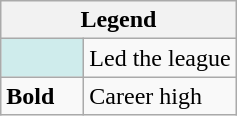<table class="wikitable mw-collapsible mw-collapsed">
<tr>
<th colspan="2">Legend</th>
</tr>
<tr>
<td style="background:#cfecec; width:3em;"></td>
<td>Led the league</td>
</tr>
<tr>
<td><strong>Bold</strong></td>
<td>Career high</td>
</tr>
</table>
